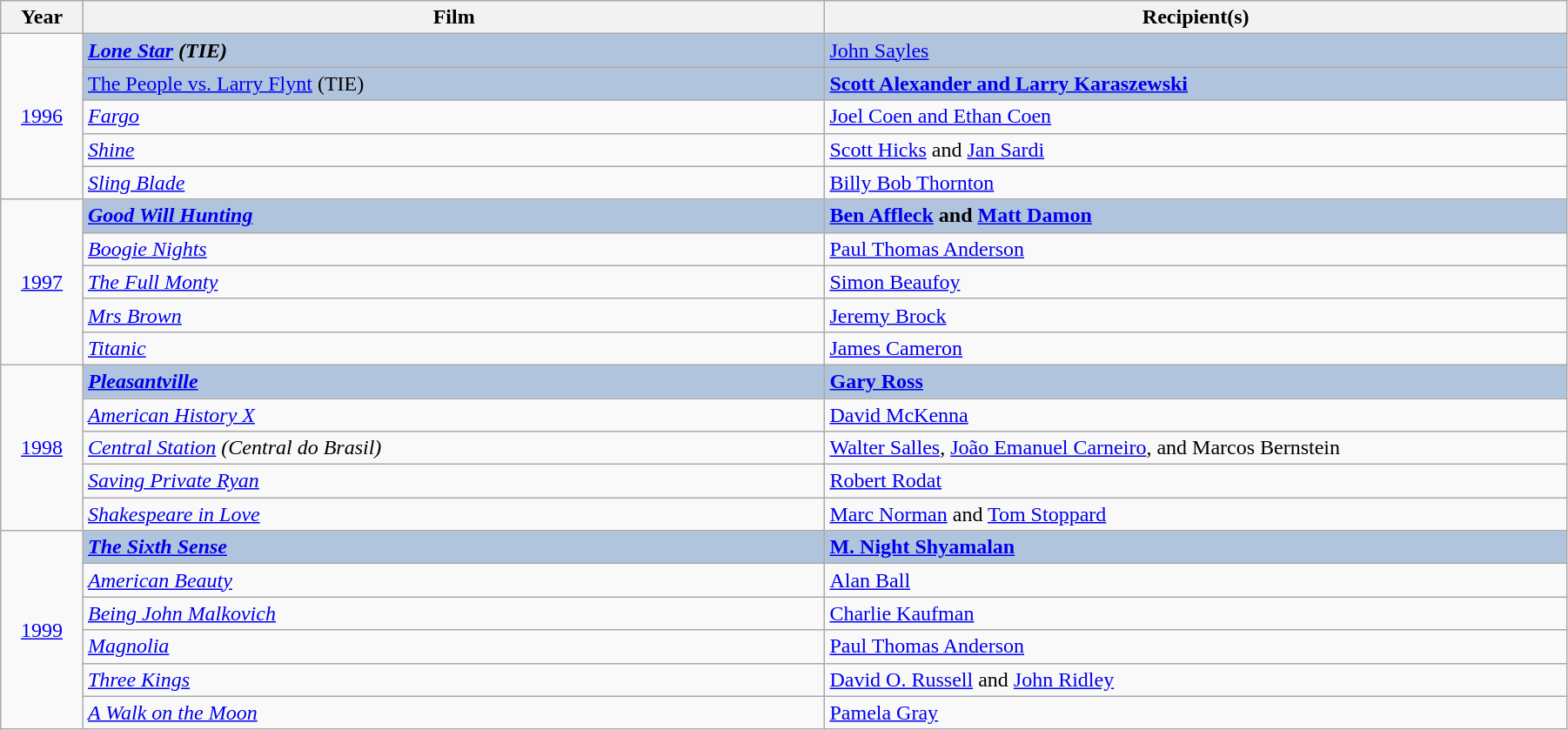<table class="wikitable" width="95%" cellpadding="5">
<tr>
<th width="5%">Year</th>
<th width="45%">Film</th>
<th width="45%">Recipient(s)</th>
</tr>
<tr>
<td rowspan="5" style="text-align:center;"><a href='#'>1996</a></td>
<td style="background:#B0C4DE;"><strong><em><a href='#'>Lone Star</a><em> (TIE)<strong></td>
<td style="background:#B0C4DE;"></strong><a href='#'>John Sayles</a><strong></td>
</tr>
<tr>
<td style="background:#B0C4DE;"></em></strong><a href='#'>The People vs. Larry Flynt</a></em> (TIE)</strong></td>
<td style="background:#B0C4DE;"><strong><a href='#'>Scott Alexander and Larry Karaszewski</a></strong></td>
</tr>
<tr>
<td><em><a href='#'>Fargo</a></em></td>
<td><a href='#'>Joel Coen and Ethan Coen</a></td>
</tr>
<tr>
<td><em><a href='#'>Shine</a></em></td>
<td><a href='#'>Scott Hicks</a> and <a href='#'>Jan Sardi</a></td>
</tr>
<tr>
<td><em><a href='#'>Sling Blade</a></em></td>
<td><a href='#'>Billy Bob Thornton</a></td>
</tr>
<tr>
<td rowspan="5" style="text-align:center;"><a href='#'>1997</a></td>
<td style="background:#B0C4DE;"><strong><em><a href='#'>Good Will Hunting</a></em></strong></td>
<td style="background:#B0C4DE;"><strong><a href='#'>Ben Affleck</a> and <a href='#'>Matt Damon</a></strong></td>
</tr>
<tr>
<td><em><a href='#'>Boogie Nights</a></em></td>
<td><a href='#'>Paul Thomas Anderson</a></td>
</tr>
<tr>
<td><em><a href='#'>The Full Monty</a></em></td>
<td><a href='#'>Simon Beaufoy</a></td>
</tr>
<tr>
<td><em><a href='#'>Mrs Brown</a></em></td>
<td><a href='#'>Jeremy Brock</a></td>
</tr>
<tr>
<td><em><a href='#'>Titanic</a></em></td>
<td><a href='#'>James Cameron</a></td>
</tr>
<tr>
<td rowspan="5" style="text-align:center;"><a href='#'>1998</a></td>
<td style="background:#B0C4DE;"><strong><em><a href='#'>Pleasantville</a></em></strong></td>
<td style="background:#B0C4DE;"><strong><a href='#'>Gary Ross</a></strong></td>
</tr>
<tr>
<td><em><a href='#'>American History X</a></em></td>
<td><a href='#'>David McKenna</a></td>
</tr>
<tr>
<td><em><a href='#'>Central Station</a> (Central do Brasil)</em></td>
<td><a href='#'>Walter Salles</a>, <a href='#'>João Emanuel Carneiro</a>, and Marcos Bernstein</td>
</tr>
<tr>
<td><em><a href='#'>Saving Private Ryan</a></em></td>
<td><a href='#'>Robert Rodat</a></td>
</tr>
<tr>
<td><em><a href='#'>Shakespeare in Love</a></em></td>
<td><a href='#'>Marc Norman</a> and <a href='#'>Tom Stoppard</a></td>
</tr>
<tr>
<td rowspan="6" style="text-align:center;"><a href='#'>1999</a></td>
<td style="background:#B0C4DE;"><strong><em><a href='#'>The Sixth Sense</a></em></strong></td>
<td style="background:#B0C4DE;"><strong><a href='#'>M. Night Shyamalan</a></strong></td>
</tr>
<tr>
<td><em><a href='#'>American Beauty</a></em></td>
<td><a href='#'>Alan Ball</a></td>
</tr>
<tr>
<td><em><a href='#'>Being John Malkovich</a></em></td>
<td><a href='#'>Charlie Kaufman</a></td>
</tr>
<tr>
<td><em><a href='#'>Magnolia</a></em></td>
<td><a href='#'>Paul Thomas Anderson</a></td>
</tr>
<tr>
<td><em><a href='#'>Three Kings</a></em></td>
<td><a href='#'>David O. Russell</a> and <a href='#'>John Ridley</a></td>
</tr>
<tr>
<td><em><a href='#'>A Walk on the Moon</a></em></td>
<td><a href='#'>Pamela Gray</a></td>
</tr>
</table>
